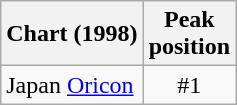<table class="wikitable">
<tr>
<th align="left">Chart (1998)</th>
<th align="center">Peak<br>position</th>
</tr>
<tr>
<td align="left">Japan <a href='#'>Oricon</a></td>
<td align="center">#1</td>
</tr>
</table>
